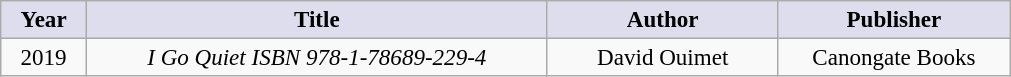<table class="wikitable" style="font-size:96%; text-align:center; margin: 6px;">
<tr>
<th style="background:#dde; width:50px;">Year</th>
<th style="background:#dde; width:300px;">Title</th>
<th style="background:#dde; width:147px;">Author</th>
<th style="background:#dde; width:147px;">Publisher</th>
</tr>
<tr>
<td>2019</td>
<td><em>I Go Quiet ISBN 978-1-78689-229-4</em></td>
<td>David Ouimet</td>
<td>Canongate Books</td>
</tr>
</table>
